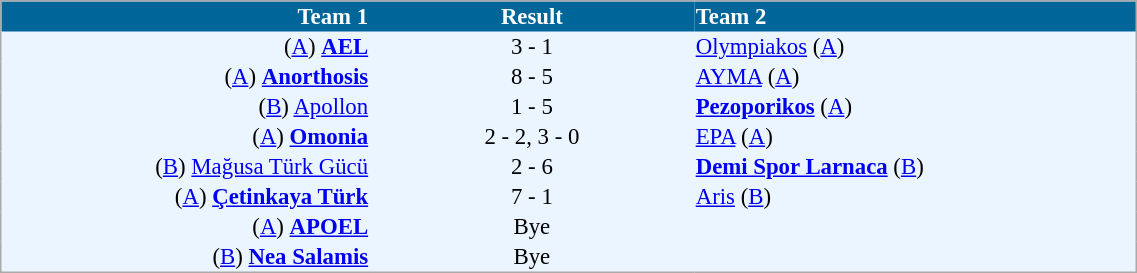<table cellspacing="0" style="background: #EBF5FF; border: 1px #aaa solid; border-collapse: collapse; font-size: 95%;" width=60%>
<tr bgcolor=#006699 style="color:white;">
<th width=25% align="right">Team 1</th>
<th width=22% align="center">Result</th>
<th width=30% align="left">Team 2</th>
</tr>
<tr>
<td align=right>(<a href='#'>A</a>) <strong><a href='#'>AEL</a></strong></td>
<td align=center>3 - 1</td>
<td align=left><a href='#'>Olympiakos</a> (<a href='#'>A</a>)</td>
</tr>
<tr>
<td align=right>(<a href='#'>A</a>) <strong><a href='#'>Anorthosis</a></strong></td>
<td align=center>8 - 5</td>
<td align=left><a href='#'>AYMA</a> (<a href='#'>A</a>)</td>
</tr>
<tr>
<td align=right>(<a href='#'>B</a>) <a href='#'>Apollon</a></td>
<td align=center>1 - 5</td>
<td align=left><strong><a href='#'>Pezoporikos</a></strong> (<a href='#'>A</a>)</td>
</tr>
<tr>
<td align=right>(<a href='#'>A</a>) <strong><a href='#'>Omonia</a></strong></td>
<td align=center>2 - 2, 3 - 0</td>
<td align=left><a href='#'>EPA</a> (<a href='#'>A</a>)</td>
</tr>
<tr>
<td align=right>(<a href='#'>B</a>) <a href='#'>Mağusa Türk Gücü</a></td>
<td align=center>2 - 6</td>
<td align=left><strong><a href='#'>Demi Spor Larnaca</a></strong> (<a href='#'>B</a>)</td>
</tr>
<tr>
<td align=right>(<a href='#'>A</a>) <strong><a href='#'>Çetinkaya Türk</a></strong></td>
<td align=center>7 - 1</td>
<td align=left><a href='#'>Aris</a> (<a href='#'>B</a>)</td>
</tr>
<tr>
<td align=right>(<a href='#'>A</a>) <strong><a href='#'>APOEL</a></strong></td>
<td align=center>Bye</td>
<td align=left></td>
</tr>
<tr>
<td align=right>(<a href='#'>B</a>) <strong><a href='#'>Nea Salamis</a></strong></td>
<td align=center>Bye</td>
<td align=left></td>
</tr>
</table>
